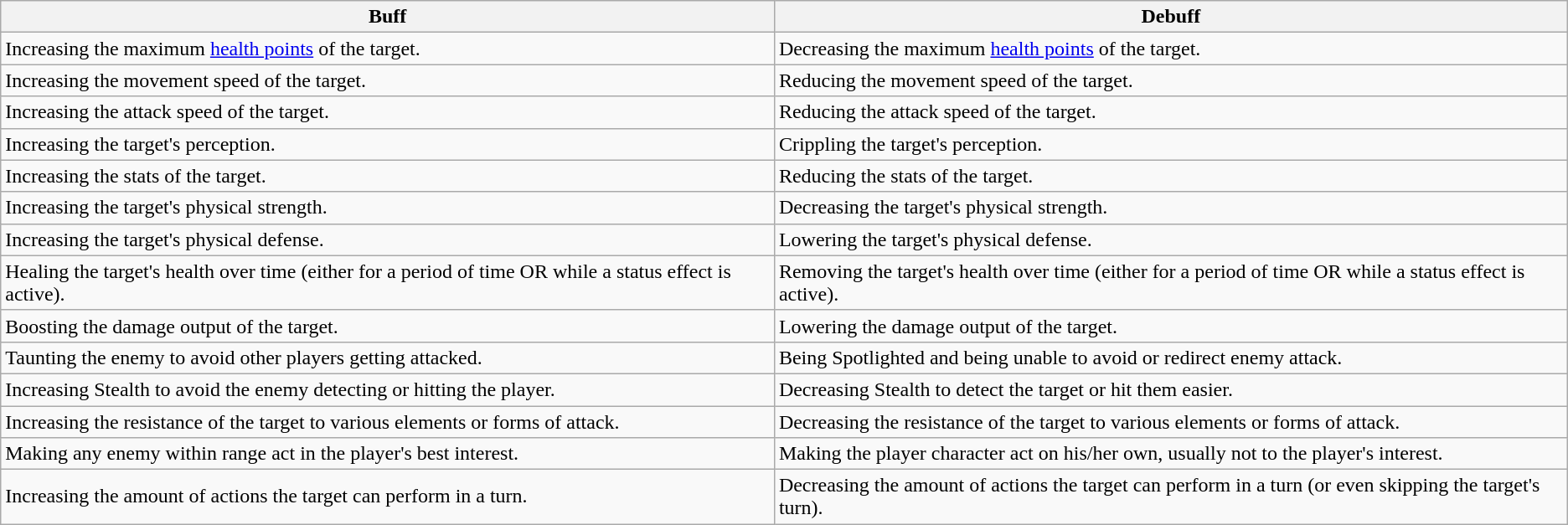<table class="wikitable">
<tr>
<th>Buff</th>
<th>Debuff</th>
</tr>
<tr>
<td>Increasing the maximum <a href='#'>health points</a> of the target.</td>
<td>Decreasing the maximum <a href='#'>health points</a> of the target.</td>
</tr>
<tr>
<td>Increasing the movement speed of the target.</td>
<td>Reducing the movement speed of the target.</td>
</tr>
<tr>
<td>Increasing the attack speed of the target.</td>
<td>Reducing the attack speed of the target.</td>
</tr>
<tr>
<td>Increasing the target's perception.</td>
<td>Crippling the target's perception.</td>
</tr>
<tr>
<td>Increasing the stats of the target.</td>
<td>Reducing the stats of the target.</td>
</tr>
<tr>
<td>Increasing the target's physical strength.</td>
<td>Decreasing the target's physical strength.</td>
</tr>
<tr>
<td>Increasing the target's physical defense.</td>
<td>Lowering the target's physical defense.</td>
</tr>
<tr>
<td>Healing the target's health over time (either for a period of time OR while a status effect is active).</td>
<td>Removing the target's health over time (either for a period of time OR while a status effect is active).</td>
</tr>
<tr>
<td>Boosting the damage output of the target.</td>
<td>Lowering the damage output of the target.</td>
</tr>
<tr>
<td>Taunting the enemy to avoid other players getting attacked.</td>
<td>Being Spotlighted and being unable to avoid or redirect enemy attack.</td>
</tr>
<tr>
<td>Increasing Stealth to avoid the enemy detecting or hitting the player.</td>
<td>Decreasing Stealth to detect the target or hit them easier.</td>
</tr>
<tr>
<td>Increasing the resistance of the target to various elements or forms of attack.</td>
<td>Decreasing the resistance of the target to various elements or forms of attack.</td>
</tr>
<tr>
<td>Making any enemy within range act in the player's best interest.</td>
<td>Making the player character act on his/her own, usually not to the player's interest.</td>
</tr>
<tr>
<td>Increasing the amount of actions the target can perform in a turn.</td>
<td>Decreasing the amount of actions the target can perform in a turn (or even skipping the target's turn).</td>
</tr>
</table>
